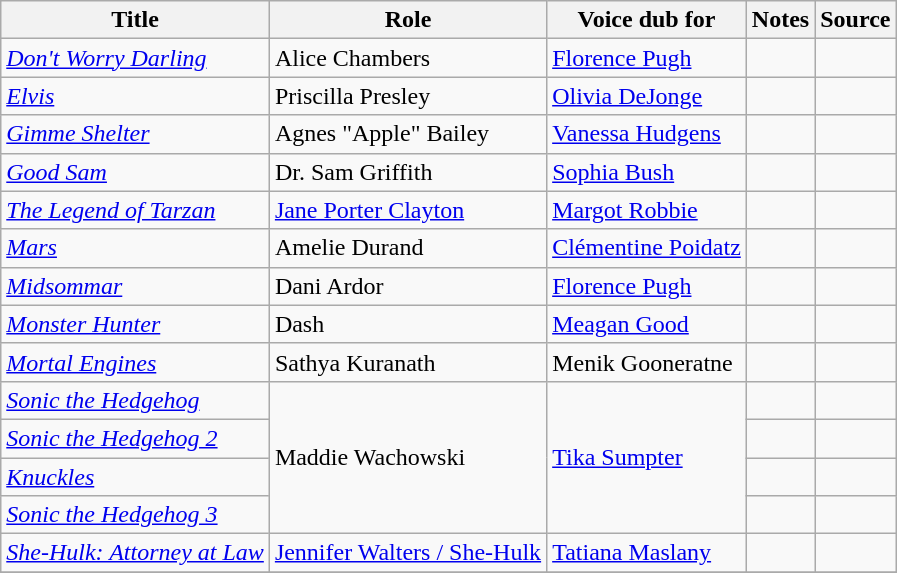<table class="wikitable sortable plainrowheaders">
<tr>
<th>Title</th>
<th>Role</th>
<th>Voice dub for</th>
<th class="unsortable">Notes</th>
<th class="unsortable">Source</th>
</tr>
<tr>
<td><em><a href='#'>Don't Worry Darling</a></em></td>
<td>Alice Chambers</td>
<td><a href='#'>Florence Pugh</a></td>
<td></td>
<td></td>
</tr>
<tr>
<td><em><a href='#'>Elvis</a></em></td>
<td>Priscilla Presley</td>
<td><a href='#'>Olivia DeJonge</a></td>
<td></td>
<td></td>
</tr>
<tr>
<td><em><a href='#'>Gimme Shelter</a></em></td>
<td>Agnes "Apple" Bailey</td>
<td><a href='#'>Vanessa Hudgens</a></td>
<td></td>
<td></td>
</tr>
<tr>
<td><em><a href='#'>Good Sam</a></em></td>
<td>Dr. Sam Griffith</td>
<td><a href='#'>Sophia Bush</a></td>
<td></td>
<td></td>
</tr>
<tr>
<td><em><a href='#'>The Legend of Tarzan</a></em></td>
<td><a href='#'>Jane Porter Clayton</a></td>
<td><a href='#'>Margot Robbie</a></td>
<td></td>
<td></td>
</tr>
<tr>
<td><em><a href='#'>Mars</a></em></td>
<td>Amelie Durand</td>
<td><a href='#'>Clémentine Poidatz</a></td>
<td></td>
<td></td>
</tr>
<tr>
<td><em><a href='#'>Midsommar</a></em></td>
<td>Dani Ardor</td>
<td><a href='#'>Florence Pugh</a></td>
<td></td>
<td></td>
</tr>
<tr>
<td><em><a href='#'>Monster Hunter</a></em></td>
<td>Dash</td>
<td><a href='#'>Meagan Good</a></td>
<td></td>
<td></td>
</tr>
<tr>
<td><em><a href='#'>Mortal Engines</a></em></td>
<td>Sathya Kuranath</td>
<td>Menik Gooneratne</td>
<td></td>
<td></td>
</tr>
<tr>
<td><em><a href='#'>Sonic the Hedgehog</a></em></td>
<td rowspan="4">Maddie Wachowski</td>
<td rowspan="4"><a href='#'>Tika Sumpter</a></td>
<td></td>
<td></td>
</tr>
<tr>
<td><em><a href='#'>Sonic the Hedgehog 2</a></em></td>
<td></td>
<td></td>
</tr>
<tr>
<td><em><a href='#'>Knuckles</a></em></td>
<td></td>
<td></td>
</tr>
<tr>
<td><em><a href='#'>Sonic the Hedgehog 3</a></em></td>
<td></td>
<td></td>
</tr>
<tr>
<td><em><a href='#'>She-Hulk: Attorney at Law</a></em></td>
<td><a href='#'>Jennifer Walters / She-Hulk</a></td>
<td><a href='#'>Tatiana Maslany</a></td>
<td></td>
<td></td>
</tr>
<tr>
</tr>
</table>
